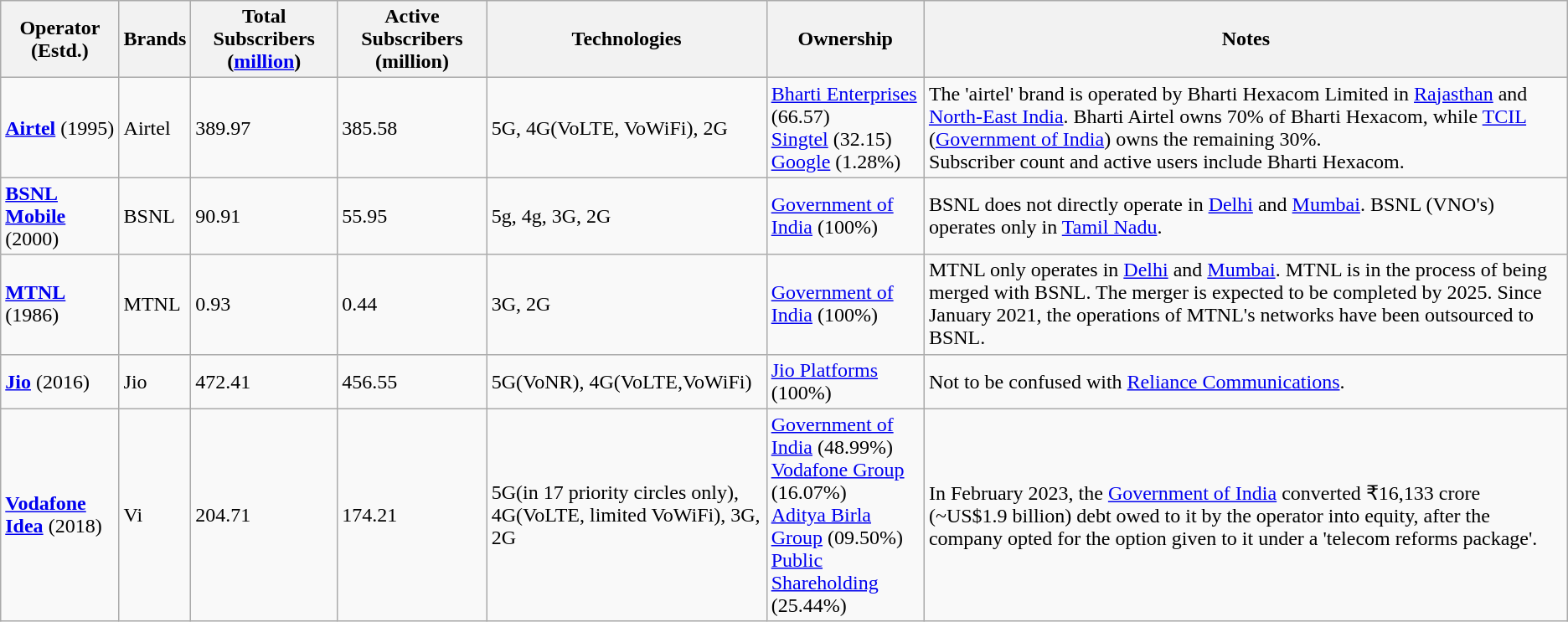<table class="wikitable sortable">
<tr>
<th>Operator<br>(Estd.)</th>
<th>Brands</th>
<th>Total Subscribers (<a href='#'>million</a>)</th>
<th>Active Subscribers (million)</th>
<th>Technologies</th>
<th>Ownership</th>
<th>Notes</th>
</tr>
<tr>
<td><strong><a href='#'>Airtel</a></strong> (1995)</td>
<td>Airtel</td>
<td>389.97</td>
<td>385.58</td>
<td>5G, 4G(VoLTE, VoWiFi), 2G</td>
<td><a href='#'>Bharti Enterprises</a> (66.57)<br><a href='#'>Singtel</a> (32.15)
<a href='#'>Google</a> (1.28%)</td>
<td>The 'airtel' brand is operated by Bharti Hexacom Limited in <a href='#'>Rajasthan</a> and <a href='#'>North-East India</a>. Bharti Airtel owns 70% of Bharti Hexacom, while <a href='#'>TCIL</a> (<a href='#'>Government of India</a>) owns the remaining 30%.<br>Subscriber count and active users include Bharti Hexacom.</td>
</tr>
<tr>
<td><strong><a href='#'>BSNL Mobile</a></strong> (2000)</td>
<td>BSNL</td>
<td>90.91</td>
<td>55.95</td>
<td>5g, 4g, 3G, 2G</td>
<td><a href='#'>Government of India</a> (100%)</td>
<td>BSNL does not directly operate in <a href='#'>Delhi</a> and <a href='#'>Mumbai</a>. BSNL (VNO's) operates only in <a href='#'>Tamil Nadu</a>.</td>
</tr>
<tr>
<td><strong><a href='#'>MTNL</a></strong> (1986)</td>
<td>MTNL</td>
<td>0.93</td>
<td>0.44</td>
<td>3G, 2G</td>
<td><a href='#'>Government of India</a> (100%)</td>
<td>MTNL only operates in <a href='#'>Delhi</a> and <a href='#'>Mumbai</a>. MTNL is in the process of being merged with BSNL. The merger is expected to be completed by 2025. Since January 2021, the operations of MTNL's networks have been outsourced to BSNL.</td>
</tr>
<tr>
<td><strong><a href='#'>Jio</a></strong>  (2016)</td>
<td>Jio</td>
<td>472.41</td>
<td>456.55</td>
<td>5G(VoNR), 4G(VoLTE,VoWiFi)</td>
<td><a href='#'>Jio Platforms</a> (100%)</td>
<td>Not to be confused with <a href='#'>Reliance Communications</a>.</td>
</tr>
<tr>
<td><strong><a href='#'>Vodafone Idea</a></strong> (2018)</td>
<td>Vi</td>
<td>204.71</td>
<td>174.21</td>
<td>5G(in 17 priority circles only), 4G(VoLTE, limited VoWiFi), 3G, 2G</td>
<td><a href='#'>Government of India</a> (48.99%)<br><a href='#'>Vodafone Group</a> (16.07%)<br><a href='#'>Aditya Birla Group</a> (09.50%)<br><a href='#'>Public Shareholding</a> (25.44%)</td>
<td>In February 2023, the <a href='#'>Government of India</a> converted ₹16,133 crore (~US$1.9 billion) debt owed to it by the operator into equity, after the company opted for the option given to it under a 'telecom reforms package'.</td>
</tr>
</table>
